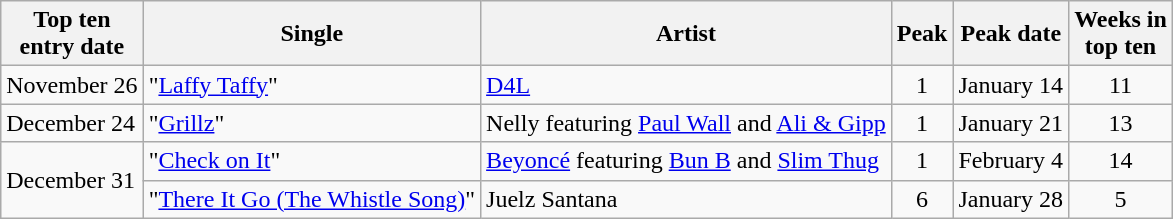<table class="wikitable sortable">
<tr>
<th>Top ten<br>entry date</th>
<th>Single</th>
<th>Artist</th>
<th data-sort-type="number">Peak</th>
<th>Peak date</th>
<th data-sort-type="number">Weeks in<br>top ten</th>
</tr>
<tr>
<td align="left">November 26</td>
<td>"<a href='#'>Laffy Taffy</a>"</td>
<td><a href='#'>D4L</a></td>
<td align="center">1</td>
<td>January 14</td>
<td align="center">11</td>
</tr>
<tr>
<td>December 24</td>
<td>"<a href='#'>Grillz</a>"</td>
<td>Nelly featuring <a href='#'>Paul Wall</a> and <a href='#'>Ali & Gipp</a></td>
<td align="center">1</td>
<td>January 21</td>
<td align="center">13</td>
</tr>
<tr>
<td rowspan="2">December 31</td>
<td>"<a href='#'>Check on It</a>"</td>
<td><a href='#'>Beyoncé</a> featuring <a href='#'>Bun B</a> and <a href='#'>Slim Thug</a></td>
<td align="center">1</td>
<td>February 4</td>
<td align="center">14</td>
</tr>
<tr>
<td>"<a href='#'>There It Go (The Whistle Song)</a>"</td>
<td>Juelz Santana</td>
<td align="center">6</td>
<td>January 28</td>
<td align="center">5</td>
</tr>
</table>
